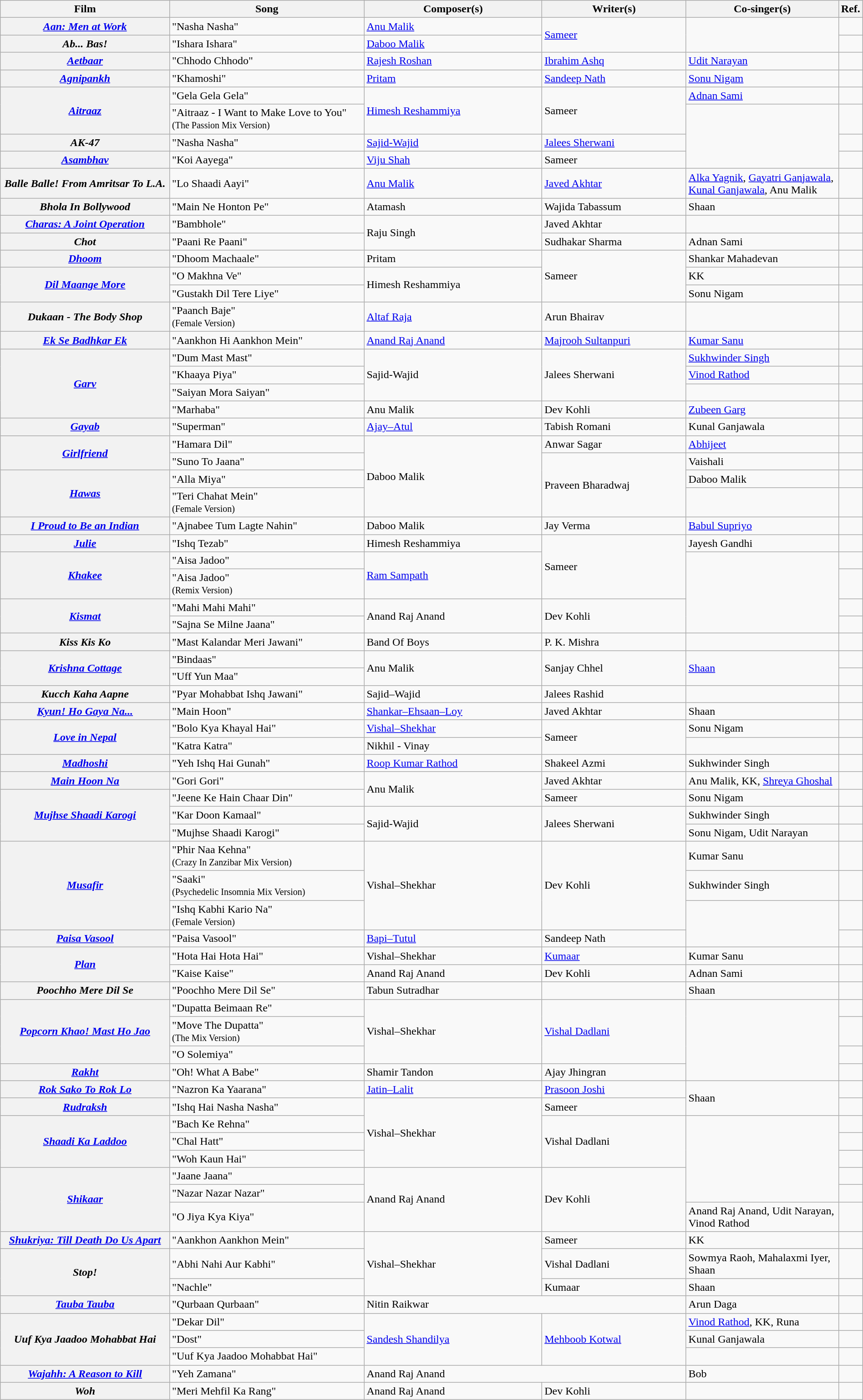<table class="wikitable plainrowheaders" width="100%" textcolor:#000;">
<tr>
<th scope="col" width=20%><strong>Film</strong></th>
<th scope="col" width=23%><strong>Song</strong></th>
<th scope="col" width=21%><strong>Composer(s)</strong></th>
<th scope="col" width=17%><strong>Writer(s)</strong></th>
<th scope="col" width=18%><strong>Co-singer(s)</strong></th>
<th scope="col" width=1%><strong>Ref.</strong></th>
</tr>
<tr>
<th scope="row"><em><a href='#'>Aan: Men at Work</a></em></th>
<td>"Nasha Nasha"</td>
<td><a href='#'>Anu Malik</a></td>
<td rowspan="2"><a href='#'>Sameer</a></td>
<td rowspan="2"></td>
<td></td>
</tr>
<tr>
<th scope="row"><em>Ab... Bas!</em></th>
<td>"Ishara Ishara"</td>
<td><a href='#'>Daboo Malik</a></td>
<td></td>
</tr>
<tr>
<th scope="row"><em><a href='#'>Aetbaar</a></em></th>
<td>"Chhodo Chhodo"</td>
<td><a href='#'>Rajesh Roshan</a></td>
<td><a href='#'>Ibrahim Ashq</a></td>
<td><a href='#'>Udit Narayan</a></td>
<td></td>
</tr>
<tr>
<th scope="row"><em><a href='#'>Agnipankh</a></em></th>
<td>"Khamoshi"</td>
<td><a href='#'>Pritam</a></td>
<td><a href='#'>Sandeep Nath</a></td>
<td><a href='#'>Sonu Nigam</a></td>
<td></td>
</tr>
<tr>
<th scope="row" rowspan="2"><em><a href='#'>Aitraaz</a></em></th>
<td>"Gela Gela Gela"</td>
<td rowspan="2"><a href='#'>Himesh Reshammiya</a></td>
<td rowspan="2">Sameer</td>
<td><a href='#'>Adnan Sami</a></td>
<td></td>
</tr>
<tr>
<td>"Aitraaz - I Want to Make Love to You"<br><small>(The Passion Mix Version)</small></td>
<td rowspan="3"></td>
<td></td>
</tr>
<tr>
<th scope="row"><em>AK-47</em></th>
<td>"Nasha Nasha"</td>
<td><a href='#'>Sajid-Wajid</a></td>
<td><a href='#'>Jalees Sherwani</a></td>
<td></td>
</tr>
<tr>
<th scope="row"><em><a href='#'>Asambhav</a></em></th>
<td>"Koi Aayega"</td>
<td><a href='#'>Viju Shah</a></td>
<td>Sameer</td>
<td></td>
</tr>
<tr>
<th scope="row"><em>Balle Balle! From Amritsar To L.A.</em></th>
<td>"Lo Shaadi Aayi"</td>
<td><a href='#'>Anu Malik</a></td>
<td><a href='#'>Javed Akhtar</a></td>
<td><a href='#'>Alka Yagnik</a>, <a href='#'>Gayatri Ganjawala</a>, <a href='#'>Kunal Ganjawala</a>, Anu Malik</td>
<td></td>
</tr>
<tr>
<th scope="row"><em>Bhola In Bollywood</em></th>
<td>"Main Ne Honton Pe"</td>
<td>Atamash</td>
<td>Wajida Tabassum</td>
<td>Shaan</td>
<td></td>
</tr>
<tr>
<th scope="row"><em><a href='#'>Charas: A Joint Operation</a></em></th>
<td>"Bambhole"</td>
<td rowspan="2">Raju Singh</td>
<td>Javed Akhtar</td>
<td></td>
<td></td>
</tr>
<tr>
<th scope="row"><em>Chot</em></th>
<td>"Paani Re Paani"</td>
<td>Sudhakar Sharma</td>
<td>Adnan Sami</td>
<td></td>
</tr>
<tr>
<th scope="row"><em><a href='#'>Dhoom</a></em></th>
<td>"Dhoom Machaale"</td>
<td>Pritam</td>
<td rowspan="3">Sameer</td>
<td>Shankar Mahadevan</td>
<td></td>
</tr>
<tr>
<th scope="row" rowspan="2"><em><a href='#'>Dil Maange More</a></em></th>
<td>"O Makhna Ve"</td>
<td rowspan="2">Himesh Reshammiya</td>
<td>KK</td>
<td></td>
</tr>
<tr>
<td>"Gustakh Dil Tere Liye"</td>
<td>Sonu Nigam</td>
<td></td>
</tr>
<tr>
<th scope="row"><em>Dukaan - The Body Shop</em></th>
<td>"Paanch Baje"<br><small>(Female Version)</small></td>
<td><a href='#'>Altaf Raja</a></td>
<td>Arun Bhairav</td>
<td></td>
<td></td>
</tr>
<tr>
<th scope="row"><em><a href='#'>Ek Se Badhkar Ek</a></em></th>
<td>"Aankhon Hi Aankhon Mein"</td>
<td><a href='#'>Anand Raj Anand</a></td>
<td><a href='#'>Majrooh Sultanpuri</a></td>
<td><a href='#'>Kumar Sanu</a></td>
<td></td>
</tr>
<tr>
<th scope="row" rowspan="4"><em><a href='#'>Garv</a></em></th>
<td>"Dum Mast Mast"</td>
<td rowspan="3">Sajid-Wajid</td>
<td rowspan="3">Jalees Sherwani</td>
<td><a href='#'>Sukhwinder Singh</a></td>
<td></td>
</tr>
<tr>
<td>"Khaaya Piya"</td>
<td><a href='#'>Vinod Rathod</a></td>
<td></td>
</tr>
<tr>
<td>"Saiyan Mora Saiyan"</td>
<td></td>
<td></td>
</tr>
<tr>
<td>"Marhaba"</td>
<td>Anu Malik</td>
<td>Dev Kohli</td>
<td><a href='#'>Zubeen Garg</a></td>
<td></td>
</tr>
<tr>
<th scope="row"><em><a href='#'>Gayab</a></em></th>
<td>"Superman"</td>
<td><a href='#'>Ajay–Atul</a></td>
<td>Tabish Romani</td>
<td>Kunal Ganjawala</td>
<td></td>
</tr>
<tr>
<th scope="row" rowspan="2"><em><a href='#'>Girlfriend</a></em></th>
<td>"Hamara Dil"</td>
<td rowspan="4">Daboo Malik</td>
<td>Anwar Sagar</td>
<td><a href='#'>Abhijeet</a></td>
<td></td>
</tr>
<tr>
<td>"Suno To Jaana"</td>
<td rowspan="3">Praveen Bharadwaj</td>
<td>Vaishali</td>
<td></td>
</tr>
<tr>
<th scope="row" rowspan="2"><em><a href='#'>Hawas</a></em></th>
<td>"Alla Miya"</td>
<td>Daboo Malik</td>
<td></td>
</tr>
<tr>
<td>"Teri Chahat Mein"<br><small>(Female Version)</small></td>
<td></td>
<td></td>
</tr>
<tr>
<th scope="row"><em><a href='#'>I Proud to Be an Indian</a></em></th>
<td>"Ajnabee Tum Lagte Nahin"</td>
<td>Daboo Malik</td>
<td>Jay Verma</td>
<td><a href='#'>Babul Supriyo</a></td>
<td></td>
</tr>
<tr>
<th scope="row"><em><a href='#'>Julie</a></em></th>
<td>"Ishq Tezab"</td>
<td>Himesh Reshammiya</td>
<td rowspan="3">Sameer</td>
<td>Jayesh Gandhi</td>
<td></td>
</tr>
<tr>
<th scope="row" rowspan="2"><em><a href='#'>Khakee</a></em></th>
<td>"Aisa Jadoo"</td>
<td rowspan="2"><a href='#'>Ram Sampath</a></td>
<td rowspan="4"></td>
<td></td>
</tr>
<tr>
<td>"Aisa Jadoo"<br><small>(Remix Version)</small></td>
<td></td>
</tr>
<tr>
<th scope="row" rowspan="2"><em><a href='#'>Kismat</a></em></th>
<td>"Mahi Mahi Mahi"</td>
<td rowspan="2">Anand Raj Anand</td>
<td rowspan="2">Dev Kohli</td>
<td></td>
</tr>
<tr>
<td>"Sajna Se Milne Jaana"</td>
<td></td>
</tr>
<tr>
<th scope="row"><em>Kiss Kis Ko</em></th>
<td>"Mast Kalandar Meri Jawani"</td>
<td>Band Of Boys</td>
<td>P. K. Mishra</td>
<td></td>
<td></td>
</tr>
<tr>
<th scope="row" rowspan="2"><em><a href='#'>Krishna Cottage</a></em></th>
<td>"Bindaas"</td>
<td rowspan="2">Anu Malik</td>
<td rowspan="2">Sanjay Chhel</td>
<td rowspan="2"><a href='#'>Shaan</a></td>
<td></td>
</tr>
<tr>
<td>"Uff Yun Maa"</td>
<td></td>
</tr>
<tr>
<th scope="row"><em>Kucch Kaha Aapne</em></th>
<td>"Pyar Mohabbat Ishq Jawani"</td>
<td>Sajid–Wajid</td>
<td>Jalees Rashid</td>
<td></td>
<td></td>
</tr>
<tr>
<th scope="row"><em><a href='#'>Kyun! Ho Gaya Na...</a></em></th>
<td>"Main Hoon"</td>
<td><a href='#'>Shankar–Ehsaan–Loy</a></td>
<td>Javed Akhtar</td>
<td>Shaan</td>
<td></td>
</tr>
<tr>
<th scope="row" rowspan="2"><em><a href='#'>Love in Nepal</a></em></th>
<td>"Bolo Kya Khayal Hai"</td>
<td><a href='#'>Vishal–Shekhar</a></td>
<td rowspan="2">Sameer</td>
<td>Sonu Nigam</td>
<td></td>
</tr>
<tr>
<td>"Katra Katra"</td>
<td>Nikhil - Vinay</td>
<td></td>
<td></td>
</tr>
<tr>
<th scope="row"><em><a href='#'>Madhoshi</a></em></th>
<td>"Yeh Ishq Hai Gunah"</td>
<td><a href='#'>Roop Kumar Rathod</a></td>
<td>Shakeel Azmi</td>
<td>Sukhwinder Singh</td>
<td></td>
</tr>
<tr>
<th scope="row"><em><a href='#'>Main Hoon Na</a></em></th>
<td>"Gori Gori"</td>
<td rowspan="2">Anu Malik</td>
<td>Javed Akhtar</td>
<td>Anu Malik, KK, <a href='#'>Shreya Ghoshal</a></td>
<td></td>
</tr>
<tr>
<th scope="row" rowspan="3"><em><a href='#'>Mujhse Shaadi Karogi</a></em></th>
<td>"Jeene Ke Hain Chaar Din"</td>
<td>Sameer</td>
<td>Sonu Nigam</td>
<td></td>
</tr>
<tr>
<td>"Kar Doon Kamaal"</td>
<td rowspan="2">Sajid-Wajid</td>
<td rowspan="2">Jalees Sherwani</td>
<td>Sukhwinder Singh</td>
<td></td>
</tr>
<tr>
<td>"Mujhse Shaadi Karogi"</td>
<td>Sonu Nigam, Udit Narayan</td>
<td></td>
</tr>
<tr>
<th scope="row" rowspan="3"><em><a href='#'>Musafir</a></em></th>
<td>"Phir Naa Kehna"<br><small>(Crazy In Zanzibar Mix Version)</small></td>
<td rowspan="3">Vishal–Shekhar</td>
<td rowspan="3">Dev Kohli</td>
<td>Kumar Sanu</td>
<td></td>
</tr>
<tr>
<td>"Saaki"<br><small>(Psychedelic Insomnia Mix Version)</small></td>
<td>Sukhwinder Singh</td>
<td></td>
</tr>
<tr>
<td>"Ishq Kabhi Kario Na"<br><small>(Female Version)</small></td>
<td rowspan="2"></td>
<td></td>
</tr>
<tr>
<th scope="row"><em><a href='#'>Paisa Vasool</a></em></th>
<td>"Paisa Vasool"</td>
<td><a href='#'>Bapi–Tutul</a></td>
<td>Sandeep Nath</td>
<td></td>
</tr>
<tr>
<th scope="row" rowspan="2"><em><a href='#'>Plan</a></em></th>
<td>"Hota Hai Hota Hai"</td>
<td>Vishal–Shekhar</td>
<td><a href='#'>Kumaar</a></td>
<td>Kumar Sanu</td>
<td></td>
</tr>
<tr>
<td>"Kaise Kaise"</td>
<td>Anand Raj Anand</td>
<td>Dev Kohli</td>
<td>Adnan Sami</td>
<td></td>
</tr>
<tr>
<th scope="row"><em>Poochho Mere Dil Se</em></th>
<td>"Poochho Mere Dil Se"</td>
<td>Tabun Sutradhar</td>
<td></td>
<td>Shaan</td>
<td></td>
</tr>
<tr>
<th scope="row" rowspan="3"><em><a href='#'>Popcorn Khao! Mast Ho Jao</a></em></th>
<td>"Dupatta Beimaan Re"</td>
<td rowspan="3">Vishal–Shekhar</td>
<td rowspan="3"><a href='#'>Vishal Dadlani</a></td>
<td rowspan="4"></td>
<td></td>
</tr>
<tr>
<td>"Move The Dupatta"<br><small>(The Mix Version)</small></td>
<td></td>
</tr>
<tr>
<td>"O Solemiya"</td>
<td></td>
</tr>
<tr>
<th scope="row"><em><a href='#'>Rakht</a></em></th>
<td>"Oh! What A Babe"</td>
<td>Shamir Tandon</td>
<td>Ajay Jhingran</td>
<td></td>
</tr>
<tr>
<th scope="row"><em><a href='#'>Rok Sako To Rok Lo</a></em></th>
<td>"Nazron Ka Yaarana"</td>
<td><a href='#'>Jatin–Lalit</a></td>
<td><a href='#'>Prasoon Joshi</a></td>
<td rowspan="2">Shaan</td>
<td></td>
</tr>
<tr>
<th scope="row"><em><a href='#'>Rudraksh</a></em></th>
<td>"Ishq Hai Nasha Nasha"</td>
<td rowspan="4">Vishal–Shekhar</td>
<td>Sameer</td>
<td></td>
</tr>
<tr>
<th scope="row" rowspan="3"><em><a href='#'>Shaadi Ka Laddoo</a></em></th>
<td>"Bach Ke Rehna"</td>
<td rowspan="3">Vishal Dadlani</td>
<td rowspan="5"></td>
<td></td>
</tr>
<tr>
<td>"Chal Hatt"</td>
<td></td>
</tr>
<tr>
<td>"Woh Kaun Hai"</td>
<td></td>
</tr>
<tr>
<th scope="row" rowspan="3"><em><a href='#'>Shikaar</a></em></th>
<td>"Jaane Jaana"</td>
<td rowspan="3">Anand Raj Anand</td>
<td rowspan="3">Dev Kohli</td>
<td></td>
</tr>
<tr>
<td>"Nazar Nazar Nazar"</td>
<td></td>
</tr>
<tr>
<td>"O Jiya Kya Kiya"</td>
<td>Anand Raj Anand, Udit Narayan, Vinod Rathod</td>
<td></td>
</tr>
<tr>
<th scope="row"><em><a href='#'>Shukriya: Till Death Do Us Apart</a></em></th>
<td>"Aankhon Aankhon Mein"</td>
<td rowspan=3>Vishal–Shekhar</td>
<td>Sameer</td>
<td>KK</td>
<td></td>
</tr>
<tr>
<th scope="row" rowspan="2"><em>Stop!</em></th>
<td>"Abhi Nahi Aur Kabhi"</td>
<td>Vishal Dadlani</td>
<td>Sowmya Raoh, Mahalaxmi Iyer, Shaan</td>
<td></td>
</tr>
<tr>
<td>"Nachle"</td>
<td>Kumaar</td>
<td>Shaan</td>
<td></td>
</tr>
<tr>
<th scope="row"><em><a href='#'>Tauba Tauba</a></em></th>
<td>"Qurbaan Qurbaan"</td>
<td colspan="2">Nitin Raikwar</td>
<td>Arun Daga</td>
<td></td>
</tr>
<tr>
<th scope="row" rowspan="3"><em>Uuf Kya Jaadoo Mohabbat Hai</em></th>
<td>"Dekar Dil"</td>
<td rowspan="3"><a href='#'>Sandesh Shandilya</a></td>
<td rowspan="3"><a href='#'>Mehboob Kotwal</a></td>
<td><a href='#'>Vinod Rathod</a>, KK, Runa</td>
<td></td>
</tr>
<tr>
<td>"Dost"</td>
<td>Kunal Ganjawala</td>
<td></td>
</tr>
<tr>
<td>"Uuf Kya Jaadoo Mohabbat Hai"</td>
<td></td>
<td></td>
</tr>
<tr>
<th scope="row"><em><a href='#'>Wajahh: A Reason to Kill</a></em></th>
<td>"Yeh Zamana"</td>
<td colspan="2">Anand Raj Anand</td>
<td>Bob</td>
<td></td>
</tr>
<tr>
<th scope="row"><em>Woh</em></th>
<td>"Meri Mehfil Ka Rang"</td>
<td>Anand Raj Anand</td>
<td>Dev Kohli</td>
<td></td>
<td></td>
</tr>
</table>
